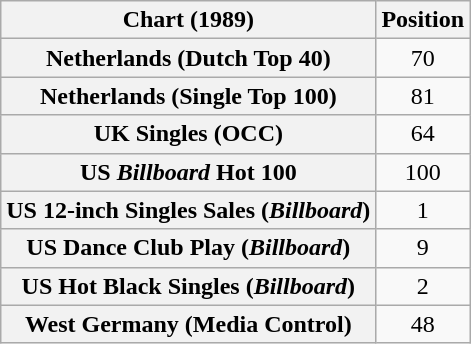<table class="wikitable plainrowheaders sortable">
<tr>
<th>Chart (1989)</th>
<th>Position</th>
</tr>
<tr>
<th scope="row">Netherlands (Dutch Top 40)</th>
<td align="center">70</td>
</tr>
<tr>
<th scope="row">Netherlands (Single Top 100)</th>
<td align="center">81</td>
</tr>
<tr>
<th scope="row">UK Singles (OCC)</th>
<td align="center">64</td>
</tr>
<tr>
<th scope="row">US <em>Billboard</em> Hot 100</th>
<td align="center">100</td>
</tr>
<tr>
<th scope="row">US 12-inch Singles Sales (<em>Billboard</em>)</th>
<td align="center">1</td>
</tr>
<tr>
<th scope="row">US Dance Club Play (<em>Billboard</em>)</th>
<td align="center">9</td>
</tr>
<tr>
<th scope="row">US Hot Black Singles (<em>Billboard</em>)</th>
<td align="center">2</td>
</tr>
<tr>
<th scope="row">West Germany (Media Control)</th>
<td align="center">48</td>
</tr>
</table>
